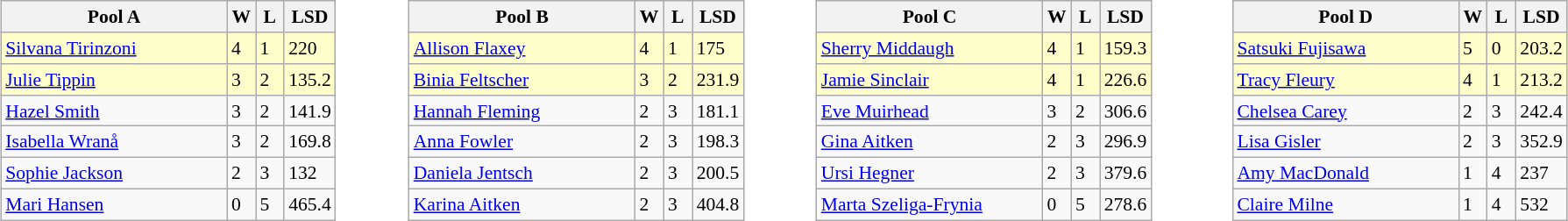<table style="font-size:90%;">
<tr>
<td style="width:10%; vertical-align:top;"><br><table class="wikitable">
<tr>
<th width=165>Pool A</th>
<th width=15>W</th>
<th width=15>L</th>
<th width=15>LSD</th>
</tr>
<tr style="background:#ffc;">
<td>  <a href='#'>Silvana Tirinzoni</a></td>
<td>4</td>
<td>1</td>
<td>220</td>
</tr>
<tr style="background:#ffc;">
<td> <a href='#'>Julie Tippin</a></td>
<td>3</td>
<td>2</td>
<td>135.2</td>
</tr>
<tr>
<td> <a href='#'>Hazel Smith</a></td>
<td>3</td>
<td>2</td>
<td>141.9</td>
</tr>
<tr>
<td> <a href='#'>Isabella Wranå</a></td>
<td>3</td>
<td>2</td>
<td>169.8</td>
</tr>
<tr>
<td> <a href='#'>Sophie Jackson</a></td>
<td>2</td>
<td>3</td>
<td>132</td>
</tr>
<tr>
<td> <a href='#'>Mari Hansen</a></td>
<td>0</td>
<td>5</td>
<td>465.4</td>
</tr>
</table>
</td>
<td style="width:10%; vertical-align:top;"><br><table class="wikitable">
<tr>
<th width=165>Pool B</th>
<th width=15>W</th>
<th width=15>L</th>
<th width=15>LSD</th>
</tr>
<tr style="background:#ffc;">
<td> <a href='#'>Allison Flaxey</a></td>
<td>4</td>
<td>1</td>
<td>175</td>
</tr>
<tr style="background:#ffc;">
<td> <a href='#'>Binia Feltscher</a></td>
<td>3</td>
<td>2</td>
<td>231.9</td>
</tr>
<tr>
<td> <a href='#'>Hannah Fleming</a></td>
<td>2</td>
<td>3</td>
<td>181.1</td>
</tr>
<tr>
<td> <a href='#'>Anna Fowler</a></td>
<td>2</td>
<td>3</td>
<td>198.3</td>
</tr>
<tr>
<td> <a href='#'>Daniela Jentsch</a></td>
<td>2</td>
<td>3</td>
<td>200.5</td>
</tr>
<tr>
<td> <a href='#'>Karina Aitken</a></td>
<td>2</td>
<td>3</td>
<td>404.8</td>
</tr>
</table>
</td>
<td style="width:10%; vertical-align:top;"><br><table class="wikitable">
<tr>
<th width=165>Pool C</th>
<th width=15>W</th>
<th width=15>L</th>
<th width=15>LSD</th>
</tr>
<tr style="background:#ffc;">
<td> <a href='#'>Sherry Middaugh</a></td>
<td>4</td>
<td>1</td>
<td>159.3</td>
</tr>
<tr style="background:#ffc;">
<td> <a href='#'>Jamie Sinclair</a></td>
<td>4</td>
<td>1</td>
<td>226.6</td>
</tr>
<tr>
<td> <a href='#'>Eve Muirhead</a></td>
<td>3</td>
<td>2</td>
<td>306.6</td>
</tr>
<tr>
<td> <a href='#'>Gina Aitken</a></td>
<td>2</td>
<td>3</td>
<td>296.9</td>
</tr>
<tr>
<td> <a href='#'>Ursi Hegner</a></td>
<td>2</td>
<td>3</td>
<td>379.6</td>
</tr>
<tr>
<td> <a href='#'>Marta Szeliga-Frynia</a></td>
<td>0</td>
<td>5</td>
<td>278.6</td>
</tr>
</table>
</td>
<td style="width:10%; vertical-align:top;"><br><table class="wikitable">
<tr>
<th width=165>Pool D</th>
<th width=15>W</th>
<th width=15>L</th>
<th width=15>LSD</th>
</tr>
<tr style="background:#ffc;">
<td> <a href='#'>Satsuki Fujisawa</a></td>
<td>5</td>
<td>0</td>
<td>203.2</td>
</tr>
<tr style="background:#ffc;">
<td> <a href='#'>Tracy Fleury</a></td>
<td>4</td>
<td>1</td>
<td>213.2</td>
</tr>
<tr>
<td> <a href='#'>Chelsea Carey</a></td>
<td>2</td>
<td>3</td>
<td>242.4</td>
</tr>
<tr>
<td> <a href='#'>Lisa Gisler</a></td>
<td>2</td>
<td>3</td>
<td>352.9</td>
</tr>
<tr>
<td> <a href='#'>Amy MacDonald</a></td>
<td>1</td>
<td>4</td>
<td>237</td>
</tr>
<tr>
<td> <a href='#'>Claire Milne</a></td>
<td>1</td>
<td>4</td>
<td>532</td>
</tr>
</table>
</td>
</tr>
</table>
